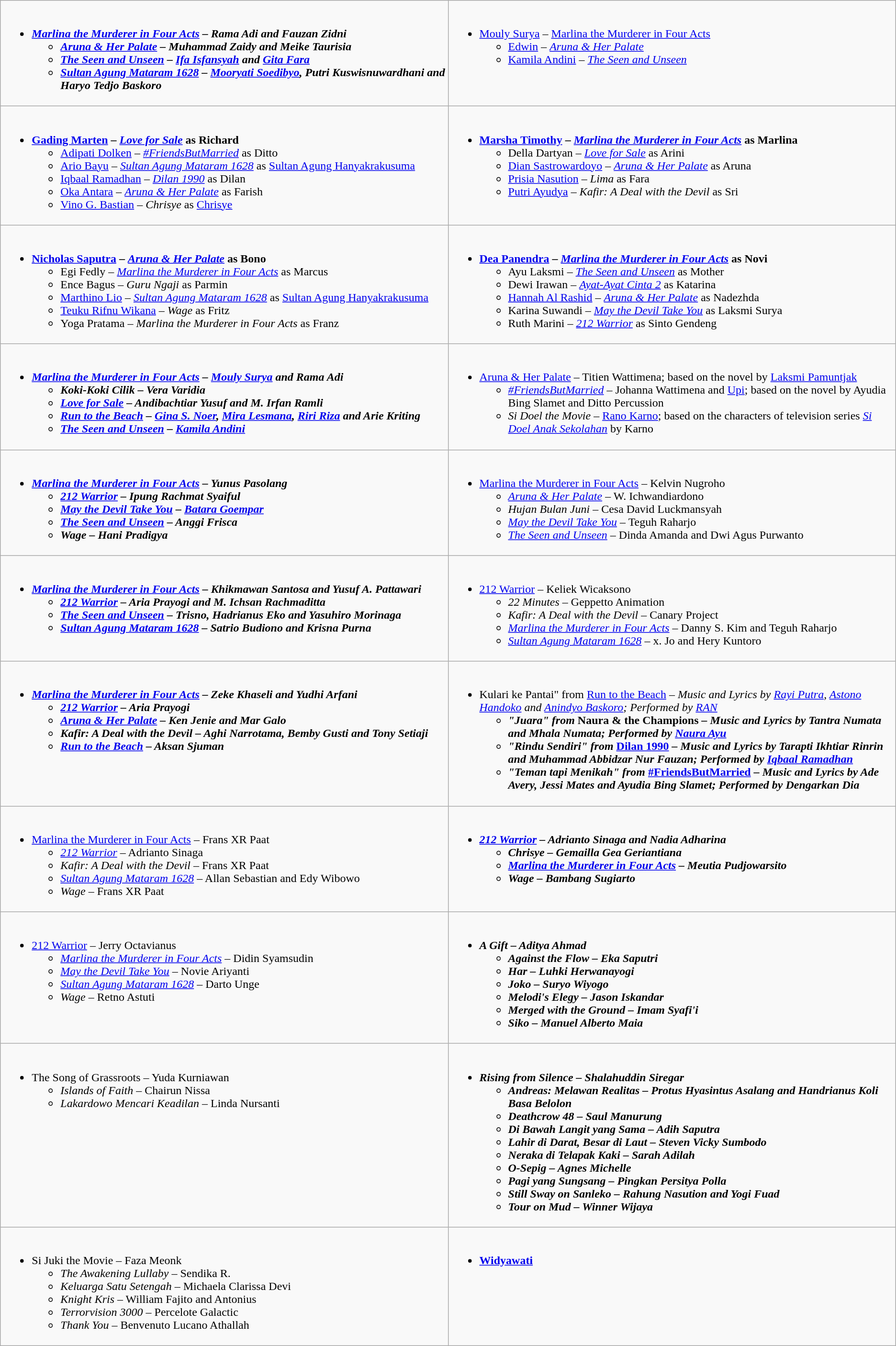<table class="wikitable" role="presentation">
<tr>
<td style="vertical-align:top; width:50%;"><br><ul><li><strong><em><a href='#'>Marlina the Murderer in Four Acts</a><em> – Rama Adi and Fauzan Zidni<strong><ul><li></em><a href='#'>Aruna & Her Palate</a><em> – Muhammad Zaidy and Meike Taurisia</li><li></em><a href='#'>The Seen and Unseen</a><em> – <a href='#'>Ifa Isfansyah</a> and <a href='#'>Gita Fara</a></li><li></em><a href='#'>Sultan Agung Mataram 1628</a><em> – <a href='#'>Mooryati Soedibyo</a>, Putri Kuswisnuwardhani and Haryo Tedjo Baskoro</li></ul></li></ul></td>
<td style="vertical-align:top; width:50%;"><br><ul><li></strong><a href='#'>Mouly Surya</a> – </em><a href='#'>Marlina the Murderer in Four Acts</a></em></strong><ul><li><a href='#'>Edwin</a> – <em><a href='#'>Aruna & Her Palate</a></em></li><li><a href='#'>Kamila Andini</a> – <em><a href='#'>The Seen and Unseen</a></em></li></ul></li></ul></td>
</tr>
<tr>
<td style="vertical-align:top; width:50%;"><br><ul><li><strong><a href='#'>Gading Marten</a> – <em><a href='#'>Love for Sale</a></em> as Richard</strong><ul><li><a href='#'>Adipati Dolken</a> – <em><a href='#'>#FriendsButMarried</a></em> as Ditto</li><li><a href='#'>Ario Bayu</a> – <em><a href='#'>Sultan Agung Mataram 1628</a></em> as <a href='#'>Sultan Agung Hanyakrakusuma</a></li><li><a href='#'>Iqbaal Ramadhan</a> – <em><a href='#'>Dilan 1990</a></em> as Dilan</li><li><a href='#'>Oka Antara</a> – <em><a href='#'>Aruna & Her Palate</a></em> as Farish</li><li><a href='#'>Vino G. Bastian</a> – <em>Chrisye</em> as <a href='#'>Chrisye</a></li></ul></li></ul></td>
<td style="vertical-align:top; width:50%;"><br><ul><li><strong><a href='#'>Marsha Timothy</a> – <em><a href='#'>Marlina the Murderer in Four Acts</a></em> as Marlina</strong><ul><li>Della Dartyan – <em><a href='#'>Love for Sale</a></em> as Arini</li><li><a href='#'>Dian Sastrowardoyo</a> – <em><a href='#'>Aruna & Her Palate</a></em> as Aruna</li><li><a href='#'>Prisia Nasution</a> – <em>Lima</em> as Fara</li><li><a href='#'>Putri Ayudya</a> – <em>Kafir: A Deal with the Devil</em> as Sri</li></ul></li></ul></td>
</tr>
<tr>
<td style="vertical-align:top; width:50%;"><br><ul><li><strong><a href='#'>Nicholas Saputra</a> – <em><a href='#'>Aruna & Her Palate</a></em> as Bono</strong><ul><li>Egi Fedly – <em><a href='#'>Marlina the Murderer in Four Acts</a></em> as Marcus</li><li>Ence Bagus – <em>Guru Ngaji</em> as Parmin</li><li><a href='#'>Marthino Lio</a> – <em><a href='#'>Sultan Agung Mataram 1628</a></em> as <a href='#'>Sultan Agung Hanyakrakusuma</a></li><li><a href='#'>Teuku Rifnu Wikana</a> – <em>Wage</em> as Fritz</li><li>Yoga Pratama – <em>Marlina the Murderer in Four Acts</em> as Franz</li></ul></li></ul></td>
<td style="vertical-align:top; width:50%;"><br><ul><li><strong><a href='#'>Dea Panendra</a> – <em><a href='#'>Marlina the Murderer in Four Acts</a></em> as Novi</strong><ul><li>Ayu Laksmi – <em><a href='#'>The Seen and Unseen</a></em> as Mother</li><li>Dewi Irawan – <em><a href='#'>Ayat-Ayat Cinta 2</a></em> as Katarina</li><li><a href='#'>Hannah Al Rashid</a> – <em><a href='#'>Aruna & Her Palate</a></em> as Nadezhda</li><li>Karina Suwandi – <em><a href='#'>May the Devil Take You</a></em> as Laksmi Surya</li><li>Ruth Marini – <em><a href='#'>212 Warrior</a></em> as Sinto Gendeng</li></ul></li></ul></td>
</tr>
<tr>
<td style="vertical-align:top; width:50%;"><br><ul><li><strong><em><a href='#'>Marlina the Murderer in Four Acts</a><em> – <a href='#'>Mouly Surya</a> and Rama Adi<strong><ul><li></em>Koki-Koki Cilik<em> – Vera Varidia</li><li></em><a href='#'>Love for Sale</a><em> – Andibachtiar Yusuf and M. Irfan Ramli</li><li></em><a href='#'>Run to the Beach</a><em> – <a href='#'>Gina S. Noer</a>, <a href='#'>Mira Lesmana</a>, <a href='#'>Riri Riza</a> and Arie Kriting</li><li></em><a href='#'>The Seen and Unseen</a><em> – <a href='#'>Kamila Andini</a></li></ul></li></ul></td>
<td style="vertical-align:top; width:50%;"><br><ul><li></em></strong><a href='#'>Aruna & Her Palate</a></em> – Titien Wattimena; based on the novel by <a href='#'>Laksmi Pamuntjak</a></strong><ul><li><em><a href='#'>#FriendsButMarried</a></em> – Johanna Wattimena and <a href='#'>Upi</a>; based on the novel by Ayudia Bing Slamet and Ditto Percussion</li><li><em>Si Doel the Movie</em> – <a href='#'>Rano Karno</a>; based on the characters of television series <em><a href='#'>Si Doel Anak Sekolahan</a></em> by Karno</li></ul></li></ul></td>
</tr>
<tr>
<td style="vertical-align:top; width:50%;"><br><ul><li><strong><em><a href='#'>Marlina the Murderer in Four Acts</a><em> – Yunus Pasolang<strong><ul><li></em><a href='#'>212 Warrior</a><em> – Ipung Rachmat Syaiful</li><li></em><a href='#'>May the Devil Take You</a><em> – <a href='#'>Batara Goempar</a></li><li></em><a href='#'>The Seen and Unseen</a><em> – Anggi Frisca</li><li></em>Wage<em> – Hani Pradigya</li></ul></li></ul></td>
<td style="vertical-align:top; width:50%;"><br><ul><li></em></strong><a href='#'>Marlina the Murderer in Four Acts</a></em> – Kelvin Nugroho</strong><ul><li><em><a href='#'>Aruna & Her Palate</a></em> – W. Ichwandiardono</li><li><em>Hujan Bulan Juni</em> – Cesa David Luckmansyah</li><li><em><a href='#'>May the Devil Take You</a></em> – Teguh Raharjo</li><li><em><a href='#'>The Seen and Unseen</a></em> – Dinda Amanda and Dwi Agus Purwanto</li></ul></li></ul></td>
</tr>
<tr>
<td style="vertical-align:top; width:50%;"><br><ul><li><strong><em><a href='#'>Marlina the Murderer in Four Acts</a><em> – Khikmawan Santosa and Yusuf A. Pattawari<strong><ul><li></em><a href='#'>212 Warrior</a><em> – Aria Prayogi and M. Ichsan Rachmaditta</li><li></em><a href='#'>The Seen and Unseen</a><em> – Trisno, Hadrianus Eko and Yasuhiro Morinaga</li><li></em><a href='#'>Sultan Agung Mataram 1628</a><em> – Satrio Budiono and Krisna Purna</li></ul></li></ul></td>
<td style="vertical-align:top; width:50%;"><br><ul><li></em></strong><a href='#'>212 Warrior</a></em> – Keliek Wicaksono</strong><ul><li><em>22 Minutes</em> – Geppetto Animation</li><li><em>Kafir: A Deal with the Devil</em> – Canary Project</li><li><em><a href='#'>Marlina the Murderer in Four Acts</a></em> – Danny S. Kim and Teguh Raharjo</li><li><em><a href='#'>Sultan Agung Mataram 1628</a></em> – x. Jo and Hery Kuntoro</li></ul></li></ul></td>
</tr>
<tr>
<td style="vertical-align:top; width:50%;"><br><ul><li><strong><em><a href='#'>Marlina the Murderer in Four Acts</a><em> – Zeke Khaseli and Yudhi Arfani<strong><ul><li></em><a href='#'>212 Warrior</a><em> – Aria Prayogi</li><li></em><a href='#'>Aruna & Her Palate</a><em> – Ken Jenie and Mar Galo</li><li></em>Kafir: A Deal with the Devil<em> – Aghi Narrotama, Bemby Gusti and Tony Setiaji</li><li></em><a href='#'>Run to the Beach</a><em> – Aksan Sjuman</li></ul></li></ul></td>
<td style="vertical-align:top; width:50%;"><br><ul><li></strong>Kulari ke Pantai" from </em><a href='#'>Run to the Beach</a><em> – Music and Lyrics by <a href='#'>Rayi Putra</a>, <a href='#'>Astono Handoko</a> and <a href='#'>Anindyo Baskoro</a>; Performed by <a href='#'>RAN</a><strong><ul><li>"Juara" from </em>Naura & the Champions<em> – Music and Lyrics by Tantra Numata and Mhala Numata; Performed by <a href='#'>Naura Ayu</a></li><li>"Rindu Sendiri" from </em><a href='#'>Dilan 1990</a><em> – Music and Lyrics by Tarapti Ikhtiar Rinrin and Muhammad Abbidzar Nur Fauzan; Performed by <a href='#'>Iqbaal Ramadhan</a></li><li>"Teman tapi Menikah" from </em><a href='#'>#FriendsButMarried</a><em> – Music and Lyrics by Ade Avery, Jessi Mates and Ayudia Bing Slamet; Performed by Dengarkan Dia</li></ul></li></ul></td>
</tr>
<tr>
<td style="vertical-align:top; width:50%;"><br><ul><li></em></strong><a href='#'>Marlina the Murderer in Four Acts</a></em> – Frans XR Paat</strong><ul><li><em><a href='#'>212 Warrior</a></em> – Adrianto Sinaga</li><li><em>Kafir: A Deal with the Devil</em> – Frans XR Paat</li><li><em><a href='#'>Sultan Agung Mataram 1628</a></em> – Allan Sebastian and Edy Wibowo</li><li><em>Wage</em> – Frans XR Paat</li></ul></li></ul></td>
<td style="vertical-align:top; width:50%;"><br><ul><li><strong><em><a href='#'>212 Warrior</a><em> – Adrianto Sinaga and Nadia Adharina<strong><ul><li></em>Chrisye<em> – Gemailla Gea Geriantiana</li><li></em><a href='#'>Marlina the Murderer in Four Acts</a><em> – Meutia Pudjowarsito</li><li></em>Wage<em> – Bambang Sugiarto</li></ul></li></ul></td>
</tr>
<tr>
<td style="vertical-align:top; width:50%;"><br><ul><li></em></strong><a href='#'>212 Warrior</a></em> – Jerry Octavianus</strong><ul><li><em><a href='#'>Marlina the Murderer in Four Acts</a></em> – Didin Syamsudin</li><li><em><a href='#'>May the Devil Take You</a></em> – Novie Ariyanti</li><li><em><a href='#'>Sultan Agung Mataram 1628</a></em> – Darto Unge</li><li><em>Wage</em> – Retno Astuti</li></ul></li></ul></td>
<td style="vertical-align:top; width:50%;"><br><ul><li><strong><em>A Gift<em> – Aditya Ahmad<strong><ul><li></em>Against the Flow<em> – Eka Saputri</li><li></em>Har<em> – Luhki Herwanayogi</li><li></em>Joko<em> – Suryo Wiyogo</li><li></em>Melodi's Elegy<em> – Jason Iskandar</li><li></em>Merged with the Ground<em> – Imam Syafi'i</li><li></em>Siko<em> – Manuel Alberto Maia</li></ul></li></ul></td>
</tr>
<tr>
<td style="vertical-align:top; width:50%;"><br><ul><li></em></strong>The Song of Grassroots</em> – Yuda Kurniawan</strong><ul><li><em>Islands of Faith</em> – Chairun Nissa</li><li><em>Lakardowo Mencari Keadilan</em> – Linda Nursanti</li></ul></li></ul></td>
<td style="vertical-align:top; width:50%;"><br><ul><li><strong><em>Rising from Silence<em> – Shalahuddin Siregar<strong><ul><li></em>Andreas: Melawan Realitas<em> – Protus Hyasintus Asalang and Handrianus Koli Basa Belolon</li><li></em>Deathcrow 48<em> – Saul Manurung</li><li></em>Di Bawah Langit yang Sama<em> – Adih Saputra</li><li></em>Lahir di Darat, Besar di Laut<em> – Steven Vicky Sumbodo</li><li></em>Neraka di Telapak Kaki<em> – Sarah Adilah</li><li></em>O-Sepig<em> – Agnes Michelle</li><li></em>Pagi yang Sungsang<em> – Pingkan Persitya Polla</li><li></em>Still Sway on Sanleko<em> – Rahung Nasution and Yogi Fuad</li><li></em>Tour on Mud<em> – Winner Wijaya</li></ul></li></ul></td>
</tr>
<tr>
<td style="vertical-align:top; width:50%;"><br><ul><li></em></strong>Si Juki the Movie</em> – Faza Meonk</strong><ul><li><em>The Awakening Lullaby</em> – Sendika R.</li><li><em>Keluarga Satu Setengah</em> – Michaela Clarissa Devi</li><li><em>Knight Kris</em> – William Fajito and Antonius</li><li><em>Terrorvision 3000</em> – Percelote Galactic</li><li><em>Thank You</em> – Benvenuto Lucano Athallah</li></ul></li></ul></td>
<td style="vertical-align:top; width:50%;"><br><ul><li><strong><a href='#'>Widyawati</a></strong></li></ul></td>
</tr>
</table>
